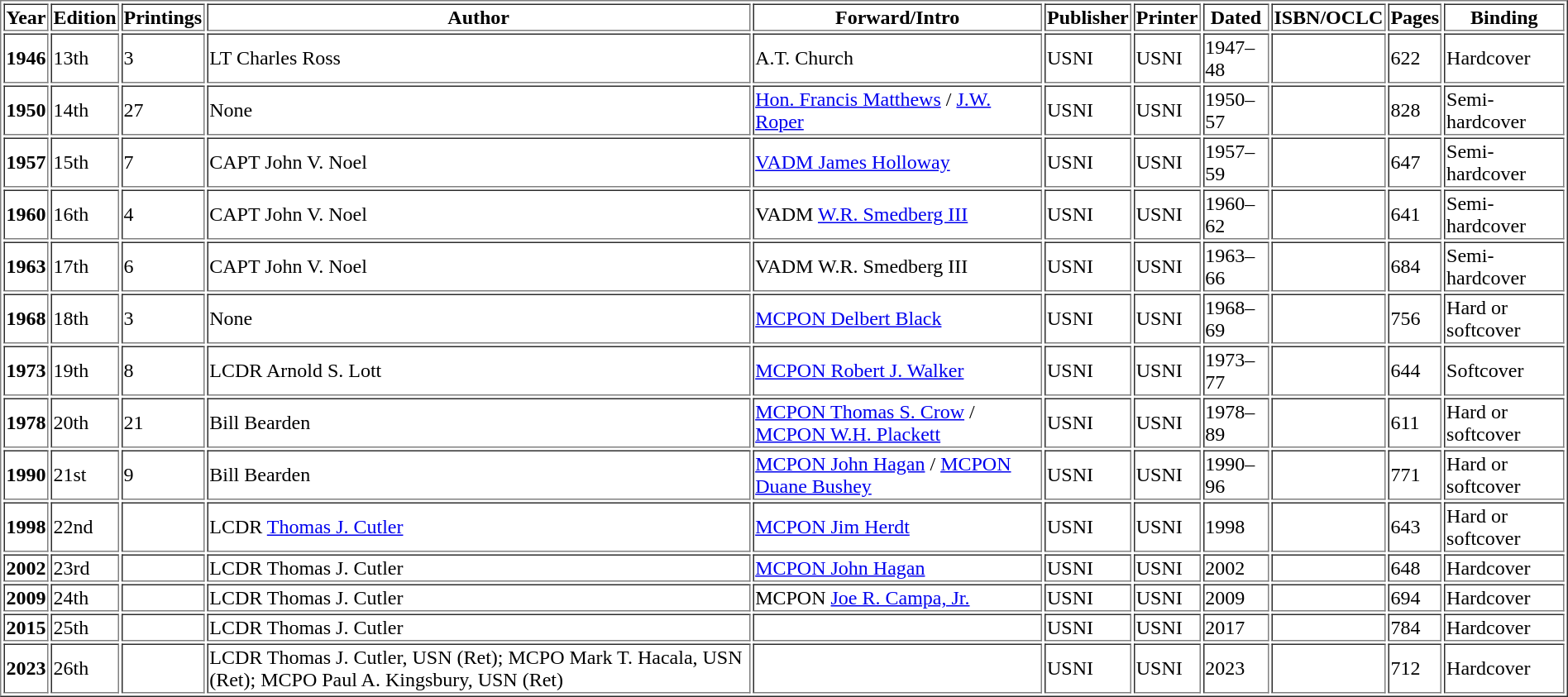<table border="1">
<tr>
<th scope="col">Year</th>
<th scope="col">Edition</th>
<th scope="col">Printings</th>
<th scope="col">Author</th>
<th scope="col">Forward/Intro</th>
<th scope="col">Publisher</th>
<th scope="col">Printer</th>
<th scope="col">Dated</th>
<th scope="col">ISBN/OCLC</th>
<th scope="col">Pages</th>
<th scope="col">Binding</th>
</tr>
<tr>
<th scope="row">1946</th>
<td>13th</td>
<td>3</td>
<td>LT Charles Ross</td>
<td>A.T. Church</td>
<td>USNI</td>
<td>USNI</td>
<td>1947–48</td>
<td></td>
<td>622</td>
<td>Hardcover</td>
</tr>
<tr>
<th scope="row">1950</th>
<td>14th</td>
<td>27</td>
<td>None</td>
<td><a href='#'>Hon. Francis Matthews</a> / <a href='#'>J.W. Roper</a></td>
<td>USNI</td>
<td>USNI</td>
<td>1950–57</td>
<td></td>
<td>828</td>
<td>Semi-hardcover</td>
</tr>
<tr>
<th scope="row">1957</th>
<td>15th</td>
<td>7</td>
<td>CAPT John V. Noel</td>
<td><a href='#'>VADM James Holloway</a></td>
<td>USNI</td>
<td>USNI</td>
<td>1957–59</td>
<td></td>
<td>647</td>
<td>Semi-hardcover</td>
</tr>
<tr>
<th scope="row">1960</th>
<td>16th</td>
<td>4</td>
<td>CAPT John V. Noel</td>
<td>VADM <a href='#'>W.R. Smedberg III</a></td>
<td>USNI</td>
<td>USNI</td>
<td>1960–62</td>
<td></td>
<td>641</td>
<td>Semi-hardcover</td>
</tr>
<tr>
<th scope="row">1963</th>
<td>17th</td>
<td>6</td>
<td>CAPT John V. Noel</td>
<td>VADM W.R. Smedberg III</td>
<td>USNI</td>
<td>USNI</td>
<td>1963–66</td>
<td></td>
<td>684</td>
<td>Semi-hardcover</td>
</tr>
<tr>
<th scope="row">1968</th>
<td>18th</td>
<td>3</td>
<td>None</td>
<td><a href='#'>MCPON Delbert Black</a></td>
<td>USNI</td>
<td>USNI</td>
<td>1968–69</td>
<td></td>
<td>756</td>
<td>Hard or softcover</td>
</tr>
<tr>
<th scope="row">1973</th>
<td>19th</td>
<td>8</td>
<td>LCDR Arnold S. Lott</td>
<td><a href='#'>MCPON Robert J. Walker</a></td>
<td>USNI</td>
<td>USNI</td>
<td>1973–77</td>
<td></td>
<td>644</td>
<td>Softcover</td>
</tr>
<tr>
<th scope="row">1978</th>
<td>20th</td>
<td>21</td>
<td>Bill Bearden</td>
<td><a href='#'>MCPON Thomas S. Crow</a> / <a href='#'>MCPON W.H. Plackett</a></td>
<td>USNI</td>
<td>USNI</td>
<td>1978–89</td>
<td></td>
<td>611</td>
<td>Hard or softcover</td>
</tr>
<tr>
<th scope="row">1990</th>
<td>21st</td>
<td>9</td>
<td>Bill Bearden</td>
<td><a href='#'>MCPON John Hagan</a> / <a href='#'>MCPON Duane Bushey</a></td>
<td>USNI</td>
<td>USNI</td>
<td>1990–96</td>
<td></td>
<td>771</td>
<td>Hard or softcover</td>
</tr>
<tr>
<th scope="row">1998</th>
<td>22nd</td>
<td> </td>
<td>LCDR <a href='#'>Thomas J. Cutler</a></td>
<td><a href='#'>MCPON Jim Herdt</a></td>
<td>USNI</td>
<td>USNI</td>
<td>1998</td>
<td></td>
<td>643</td>
<td>Hard or softcover</td>
</tr>
<tr>
<th scope="row">2002</th>
<td>23rd</td>
<td> </td>
<td>LCDR Thomas J. Cutler</td>
<td><a href='#'>MCPON John Hagan</a></td>
<td>USNI</td>
<td>USNI</td>
<td>2002</td>
<td></td>
<td>648</td>
<td>Hardcover</td>
</tr>
<tr>
<th scope="row">2009</th>
<td>24th</td>
<td> </td>
<td>LCDR Thomas J. Cutler</td>
<td>MCPON <a href='#'>Joe R. Campa, Jr.</a></td>
<td>USNI</td>
<td>USNI</td>
<td>2009</td>
<td></td>
<td>694</td>
<td>Hardcover</td>
</tr>
<tr>
<th scope="row">2015</th>
<td>25th</td>
<td> </td>
<td>LCDR Thomas J. Cutler</td>
<td> </td>
<td>USNI</td>
<td>USNI</td>
<td>2017</td>
<td></td>
<td>784</td>
<td>Hardcover</td>
</tr>
<tr>
<th scope="row">2023</th>
<td>26th</td>
<td> </td>
<td>LCDR Thomas J. Cutler, USN (Ret); MCPO Mark T. Hacala, USN (Ret); MCPO Paul A. Kingsbury, USN (Ret)</td>
<td> </td>
<td>USNI</td>
<td>USNI</td>
<td>2023</td>
<td></td>
<td>712</td>
<td>Hardcover</td>
</tr>
</table>
